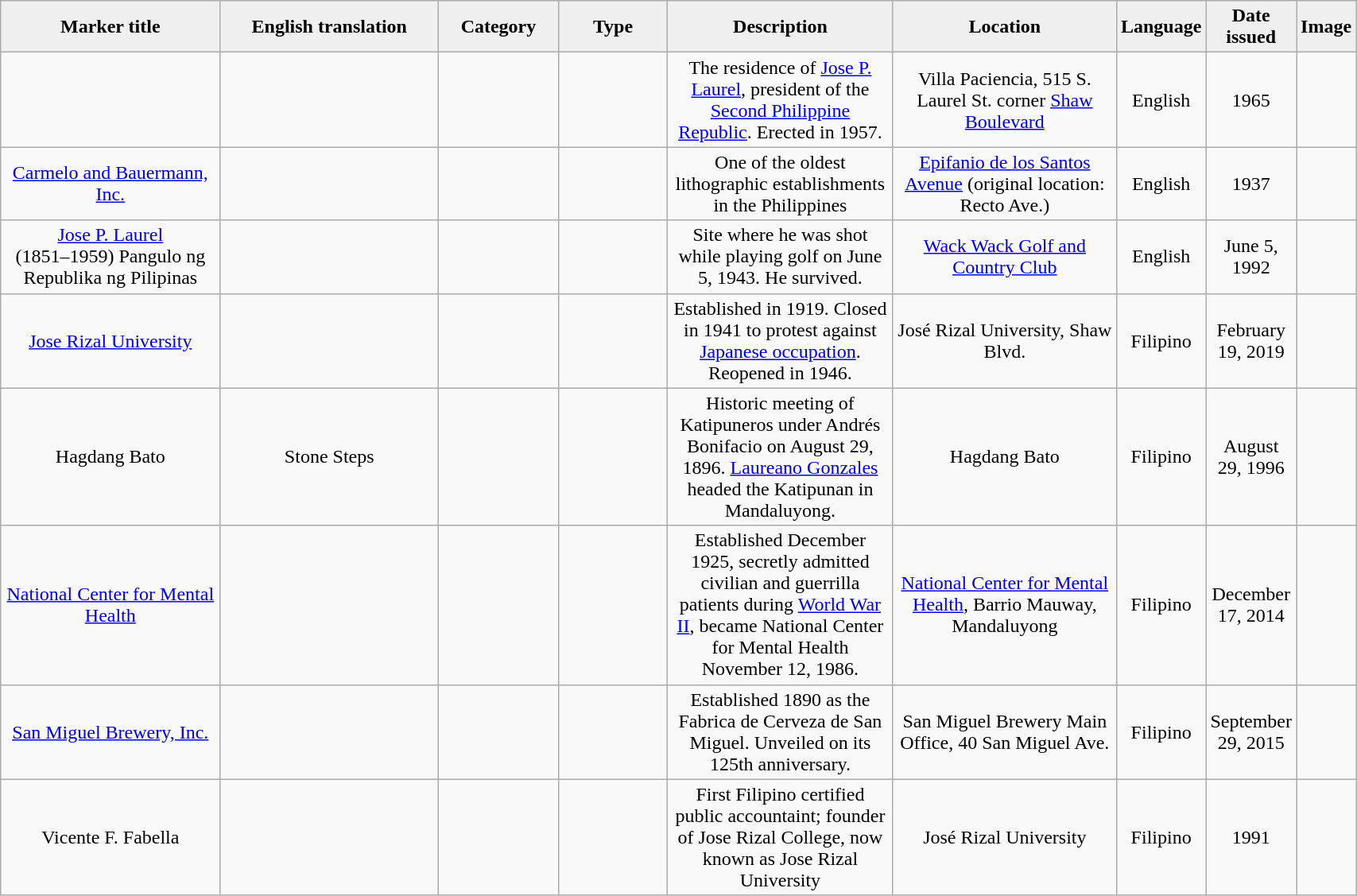<table class="wikitable" style="width:90%; text-align:center;">
<tr>
<th style="width:20%; background:#efefef;">Marker title</th>
<th style="width:20%; background:#efefef;">English translation</th>
<th style="width:10%; background:#efefef;">Category</th>
<th style="width:10%; background:#efefef;">Type</th>
<th style="width:20%; background:#efefef;">Description</th>
<th style="width:20%; background:#efefef;">Location</th>
<th style="width:10%; background:#efefef;">Language</th>
<th style="width:10%; background:#efefef;">Date issued</th>
<th style="width:10%; background:#efefef;">Image</th>
</tr>
<tr>
<td></td>
<td></td>
<td></td>
<td></td>
<td>The residence of <a href='#'>Jose P. Laurel</a>, president of the <a href='#'>Second Philippine Republic</a>. Erected in 1957.</td>
<td>Villa Paciencia, 515 S. Laurel St. corner <a href='#'>Shaw Boulevard</a></td>
<td>English</td>
<td>1965</td>
<td><br></td>
</tr>
<tr>
<td><a href='#'>Carmelo and Bauermann, Inc.</a></td>
<td></td>
<td></td>
<td></td>
<td>One of the oldest lithographic establishments in the Philippines</td>
<td><a href='#'>Epifanio de los Santos Avenue</a> (original location: Recto Ave.)</td>
<td>English</td>
<td>1937</td>
<td></td>
</tr>
<tr>
<td><a href='#'>Jose P. Laurel</a><br>(1851–1959)
Pangulo ng Republika ng Pilipinas</td>
<td></td>
<td></td>
<td></td>
<td>Site where he was shot while playing golf on June 5, 1943. He survived.</td>
<td><a href='#'>Wack Wack Golf and Country Club</a></td>
<td>English</td>
<td>June 5, 1992</td>
<td></td>
</tr>
<tr>
<td><a href='#'>Jose Rizal University</a></td>
<td></td>
<td></td>
<td></td>
<td>Established in 1919. Closed in 1941 to protest against <a href='#'>Japanese occupation</a>. Reopened in 1946.</td>
<td>José Rizal University, Shaw Blvd.</td>
<td>Filipino</td>
<td>February 19, 2019</td>
<td></td>
</tr>
<tr>
<td>Hagdang Bato</td>
<td>Stone Steps</td>
<td></td>
<td></td>
<td>Historic meeting of Katipuneros under Andrés Bonifacio on August 29, 1896. <a href='#'>Laureano Gonzales</a> headed the Katipunan in Mandaluyong.</td>
<td>Hagdang Bato</td>
<td>Filipino</td>
<td>August 29, 1996</td>
<td></td>
</tr>
<tr>
<td><a href='#'>National Center for Mental Health</a></td>
<td></td>
<td></td>
<td></td>
<td>Established December 1925, secretly admitted civilian and guerrilla patients during <a href='#'>World War II</a>, became National Center for Mental Health November 12, 1986.</td>
<td><a href='#'>National Center for Mental Health</a>, Barrio Mauway, Mandaluyong</td>
<td>Filipino</td>
<td>December 17, 2014</td>
<td></td>
</tr>
<tr>
<td><a href='#'>San Miguel Brewery, Inc.</a></td>
<td></td>
<td></td>
<td></td>
<td>Established 1890 as the Fabrica de Cerveza de San Miguel. Unveiled on its 125th anniversary.</td>
<td>San Miguel Brewery Main Office, 40 San Miguel Ave.</td>
<td>Filipino</td>
<td>September 29, 2015</td>
<td></td>
</tr>
<tr>
<td>Vicente F. Fabella</td>
<td></td>
<td></td>
<td></td>
<td>First Filipino certified public accountaint; founder of Jose Rizal College, now known as Jose Rizal University</td>
<td>José Rizal University</td>
<td>Filipino</td>
<td>1991</td>
<td></td>
</tr>
</table>
